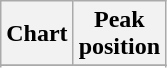<table class="wikitable sortable plainrowheaders" style="text-align:center">
<tr>
<th scope="col">Chart</th>
<th scope="col">Peak<br>position</th>
</tr>
<tr>
</tr>
<tr>
</tr>
</table>
